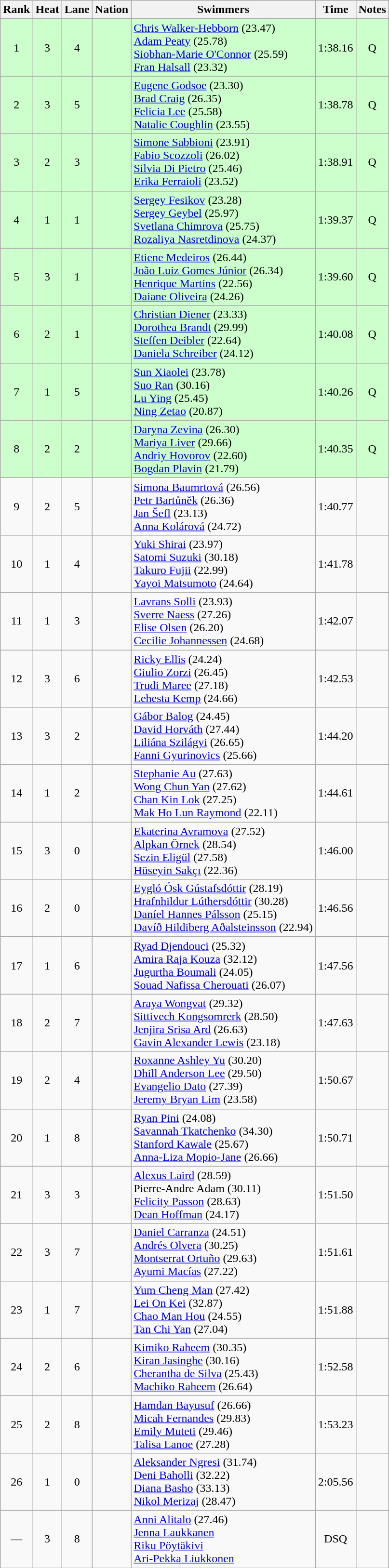<table class="wikitable sortable" style="text-align:center">
<tr>
<th>Rank</th>
<th>Heat</th>
<th>Lane</th>
<th>Nation</th>
<th>Swimmers</th>
<th>Time</th>
<th>Notes</th>
</tr>
<tr bgcolor=ccffcc>
<td>1</td>
<td>3</td>
<td>4</td>
<td align=left></td>
<td align=left><a href='#'>Chris Walker-Hebborn</a> (23.47)<br><a href='#'>Adam Peaty</a> (25.78)<br><a href='#'>Siobhan-Marie O'Connor</a> (25.59)<br><a href='#'>Fran Halsall</a> (23.32)</td>
<td>1:38.16</td>
<td>Q</td>
</tr>
<tr bgcolor=ccffcc>
<td>2</td>
<td>3</td>
<td>5</td>
<td align=left></td>
<td align=left><a href='#'>Eugene Godsoe</a> (23.30)<br><a href='#'>Brad Craig</a> (26.35)<br><a href='#'>Felicia Lee</a> (25.58)<br><a href='#'>Natalie Coughlin</a> (23.55)</td>
<td>1:38.78</td>
<td>Q</td>
</tr>
<tr bgcolor=ccffcc>
<td>3</td>
<td>2</td>
<td>3</td>
<td align=left></td>
<td align=left><a href='#'>Simone Sabbioni</a> (23.91)<br><a href='#'>Fabio Scozzoli</a> (26.02)<br><a href='#'>Silvia Di Pietro</a> (25.46)<br><a href='#'>Erika Ferraioli</a> (23.52)</td>
<td>1:38.91</td>
<td>Q</td>
</tr>
<tr bgcolor=ccffcc>
<td>4</td>
<td>1</td>
<td>1</td>
<td align=left></td>
<td align=left><a href='#'>Sergey Fesikov</a> (23.28)<br><a href='#'>Sergey Geybel</a> (25.97)<br><a href='#'>Svetlana Chimrova</a> (25.75)<br><a href='#'>Rozaliya Nasretdinova</a> (24.37)</td>
<td>1:39.37</td>
<td>Q</td>
</tr>
<tr bgcolor=ccffcc>
<td>5</td>
<td>3</td>
<td>1</td>
<td align=left></td>
<td align=left><a href='#'>Etiene Medeiros</a> (26.44)<br><a href='#'>João Luiz Gomes Júnior</a> (26.34)<br><a href='#'>Henrique Martins</a> (22.56)<br><a href='#'>Daiane Oliveira</a> (24.26)</td>
<td>1:39.60</td>
<td>Q</td>
</tr>
<tr bgcolor=ccffcc>
<td>6</td>
<td>2</td>
<td>1</td>
<td align=left></td>
<td align=left><a href='#'>Christian Diener</a> (23.33)<br><a href='#'>Dorothea Brandt</a> (29.99)<br><a href='#'>Steffen Deibler</a> (22.64)<br><a href='#'>Daniela Schreiber</a> (24.12)</td>
<td>1:40.08</td>
<td>Q</td>
</tr>
<tr bgcolor=ccffcc>
<td>7</td>
<td>1</td>
<td>5</td>
<td align=left></td>
<td align=left><a href='#'>Sun Xiaolei</a> (23.78)<br><a href='#'>Suo Ran</a> (30.16)<br><a href='#'>Lu Ying</a> (25.45)<br><a href='#'>Ning Zetao</a> (20.87)</td>
<td>1:40.26</td>
<td>Q</td>
</tr>
<tr bgcolor=ccffcc>
<td>8</td>
<td>2</td>
<td>2</td>
<td align=left></td>
<td align=left><a href='#'>Daryna Zevina</a> (26.30)<br><a href='#'>Mariya Liver</a> (29.66)<br><a href='#'>Andriy Hovorov</a> (22.60)<br><a href='#'>Bogdan Plavin</a> (21.79)</td>
<td>1:40.35</td>
<td>Q</td>
</tr>
<tr>
<td>9</td>
<td>2</td>
<td>5</td>
<td align=left></td>
<td align=left><a href='#'>Simona Baumrtová</a> (26.56)<br><a href='#'>Petr Bartůněk</a> (26.36)<br><a href='#'>Jan Šefl</a> (23.13)<br><a href='#'>Anna Kolárová</a> (24.72)</td>
<td>1:40.77</td>
<td></td>
</tr>
<tr>
<td>10</td>
<td>1</td>
<td>4</td>
<td align=left></td>
<td align=left><a href='#'>Yuki Shirai</a> (23.97)<br><a href='#'>Satomi Suzuki</a> (30.18)<br><a href='#'>Takuro Fujii</a> (22.99)<br><a href='#'>Yayoi Matsumoto</a> (24.64)</td>
<td>1:41.78</td>
<td></td>
</tr>
<tr>
<td>11</td>
<td>1</td>
<td>3</td>
<td align=left></td>
<td align=left><a href='#'>Lavrans Solli</a> (23.93)<br><a href='#'>Sverre Naess</a> (27.26)<br><a href='#'>Elise Olsen</a> (26.20)<br><a href='#'>Cecilie Johannessen</a> (24.68)</td>
<td>1:42.07</td>
<td></td>
</tr>
<tr>
<td>12</td>
<td>3</td>
<td>6</td>
<td align=left></td>
<td align=left><a href='#'>Ricky Ellis</a> (24.24)<br><a href='#'>Giulio Zorzi</a> (26.45)<br><a href='#'>Trudi Maree</a> (27.18)<br><a href='#'>Lehesta Kemp</a> (24.66)</td>
<td>1:42.53</td>
<td></td>
</tr>
<tr>
<td>13</td>
<td>3</td>
<td>2</td>
<td align=left></td>
<td align=left><a href='#'>Gábor Balog</a> (24.45)<br><a href='#'>David Horváth</a> (27.44)<br><a href='#'>Liliána Szilágyi</a> (26.65)<br><a href='#'>Fanni Gyurinovics</a> (25.66)</td>
<td>1:44.20</td>
<td></td>
</tr>
<tr>
<td>14</td>
<td>1</td>
<td>2</td>
<td align=left></td>
<td align=left><a href='#'>Stephanie Au</a> (27.63)<br><a href='#'>Wong Chun Yan</a> (27.62)<br><a href='#'>Chan Kin Lok</a> (27.25)<br><a href='#'>Mak Ho Lun Raymond</a> (22.11)</td>
<td>1:44.61</td>
<td></td>
</tr>
<tr>
<td>15</td>
<td>3</td>
<td>0</td>
<td align=left></td>
<td align=left><a href='#'>Ekaterina Avramova</a> (27.52)<br><a href='#'>Alpkan Örnek</a> (28.54)<br><a href='#'>Sezin Eligül</a> (27.58)<br><a href='#'>Hüseyin Sakçı</a> (22.36)</td>
<td>1:46.00</td>
<td></td>
</tr>
<tr>
<td>16</td>
<td>2</td>
<td>0</td>
<td align=left></td>
<td align=left><a href='#'>Eygló Ósk Gústafsdóttir</a> (28.19)<br><a href='#'>Hrafnhildur Lúthersdóttir</a> (30.28)<br><a href='#'>Daníel Hannes Pálsson</a> (25.15)<br><a href='#'>Davíð Hildiberg Aðalsteinsson</a> (22.94)</td>
<td>1:46.56</td>
<td></td>
</tr>
<tr>
<td>17</td>
<td>1</td>
<td>6</td>
<td align=left></td>
<td align=left><a href='#'>Ryad Djendouci</a> (25.32)<br><a href='#'>Amira Raja Kouza</a> (32.12)<br><a href='#'>Jugurtha Boumali</a> (24.05)<br><a href='#'>Souad Nafissa Cherouati</a> (26.07)</td>
<td>1:47.56</td>
<td></td>
</tr>
<tr>
<td>18</td>
<td>2</td>
<td>7</td>
<td align=left></td>
<td align=left><a href='#'>Araya Wongvat</a> (29.32)<br><a href='#'>Sittivech Kongsomrerk</a> (28.50)<br><a href='#'>Jenjira Srisa Ard</a> (26.63)<br><a href='#'>Gavin Alexander Lewis</a> (23.18)</td>
<td>1:47.63</td>
<td></td>
</tr>
<tr>
<td>19</td>
<td>2</td>
<td>4</td>
<td align=left></td>
<td align=left><a href='#'>Roxanne Ashley Yu</a> (30.20)<br><a href='#'>Dhill Anderson Lee</a> (29.50)<br><a href='#'>Evangelio Dato</a> (27.39)<br><a href='#'>Jeremy Bryan Lim</a> (23.58)</td>
<td>1:50.67</td>
<td></td>
</tr>
<tr>
<td>20</td>
<td>1</td>
<td>8</td>
<td align=left></td>
<td align=left><a href='#'>Ryan Pini</a> (24.08)<br><a href='#'>Savannah Tkatchenko</a> (34.30)<br><a href='#'>Stanford Kawale</a> (25.67)<br><a href='#'>Anna-Liza Mopio-Jane</a> (26.66)</td>
<td>1:50.71</td>
<td></td>
</tr>
<tr>
<td>21</td>
<td>3</td>
<td>3</td>
<td align=left></td>
<td align=left><a href='#'>Alexus Laird</a> (28.59)<br>Pierre-Andre Adam (30.11)<br><a href='#'>Felicity Passon</a> (28.63)<br><a href='#'>Dean Hoffman</a> (24.17)</td>
<td>1:51.50</td>
<td></td>
</tr>
<tr>
<td>22</td>
<td>3</td>
<td>7</td>
<td align=left></td>
<td align=left><a href='#'>Daniel Carranza</a> (24.51)<br><a href='#'>Andrés Olvera</a> (30.25)<br><a href='#'>Montserrat Ortuño</a> (29.63)<br><a href='#'>Ayumi Macías</a> (27.22)</td>
<td>1:51.61</td>
<td></td>
</tr>
<tr>
<td>23</td>
<td>1</td>
<td>7</td>
<td align=left></td>
<td align=left><a href='#'>Yum Cheng Man</a> (27.42)<br><a href='#'>Lei On Kei</a> (32.87)<br><a href='#'>Chao Man Hou</a> (24.55)<br><a href='#'>Tan Chi Yan</a> (27.04)</td>
<td>1:51.88</td>
<td></td>
</tr>
<tr>
<td>24</td>
<td>2</td>
<td>6</td>
<td align=left></td>
<td align=left><a href='#'>Kimiko Raheem</a> (30.35)<br><a href='#'>Kiran Jasinghe</a> (30.16)<br><a href='#'>Cherantha de Silva</a> (25.43)<br><a href='#'>Machiko Raheem</a> (26.64)</td>
<td>1:52.58</td>
<td></td>
</tr>
<tr>
<td>25</td>
<td>2</td>
<td>8</td>
<td align=left></td>
<td align=left><a href='#'>Hamdan Bayusuf</a> (26.66)<br><a href='#'>Micah Fernandes</a> (29.83)<br><a href='#'>Emily Muteti</a> (29.46)<br><a href='#'>Talisa Lanoe</a> (27.28)</td>
<td>1:53.23</td>
<td></td>
</tr>
<tr>
<td>26</td>
<td>1</td>
<td>0</td>
<td align=left></td>
<td align=left><a href='#'>Aleksander Ngresi</a> (31.74)<br><a href='#'>Deni Baholli</a> (32.22)<br><a href='#'>Diana Basho</a> (33.13)<br><a href='#'>Nikol Merizaj</a> (28.47)</td>
<td>2:05.56</td>
<td></td>
</tr>
<tr>
<td>—</td>
<td>3</td>
<td>8</td>
<td align=left></td>
<td align=left><a href='#'>Anni Alitalo</a> (27.46)<br><a href='#'>Jenna Laukkanen</a><br><a href='#'>Riku Pöytäkivi</a><br><a href='#'>Ari-Pekka Liukkonen</a></td>
<td>DSQ</td>
<td></td>
</tr>
</table>
